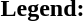<table class="toccolours" style="font-size:100%; white-space:nowrap;">
<tr>
<td><strong>Legend:</strong></td>
<td>      </td>
</tr>
<tr>
<td></td>
</tr>
<tr>
<td></td>
</tr>
</table>
